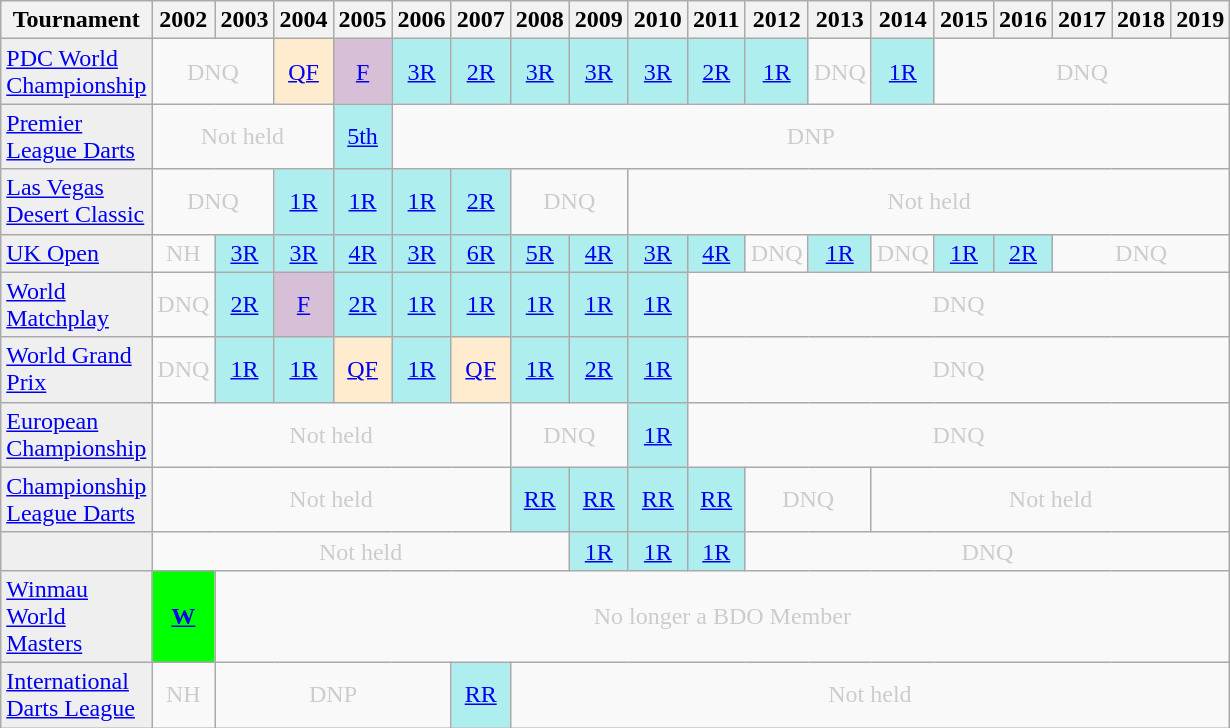<table class="wikitable" style="width:60%; margin:0">
<tr>
<th>Tournament</th>
<th>2002</th>
<th>2003</th>
<th>2004</th>
<th>2005</th>
<th>2006</th>
<th>2007</th>
<th>2008</th>
<th>2009</th>
<th>2010</th>
<th>2011</th>
<th>2012</th>
<th>2013</th>
<th>2014</th>
<th>2015</th>
<th>2016</th>
<th>2017</th>
<th>2018</th>
<th>2019</th>
</tr>
<tr>
<td style="background:#efefef;"><a href='#'>PDC World Championship</a></td>
<td colspan="2" style="text-align:center; color:#ccc;">DNQ</td>
<td style="text-align:center; background:#ffebcd;"><a href='#'>QF</a></td>
<td style="text-align:center; background:thistle;"><a href='#'>F</a></td>
<td style="text-align:center; background:#afeeee;"><a href='#'>3R</a></td>
<td style="text-align:center; background:#afeeee;"><a href='#'>2R</a></td>
<td style="text-align:center; background:#afeeee;"><a href='#'>3R</a></td>
<td style="text-align:center; background:#afeeee;"><a href='#'>3R</a></td>
<td style="text-align:center; background:#afeeee;"><a href='#'>3R</a></td>
<td style="text-align:center; background:#afeeee;"><a href='#'>2R</a></td>
<td style="text-align:center; background:#afeeee;"><a href='#'>1R</a></td>
<td style="text-align:center; color:#ccc;">DNQ</td>
<td style="text-align:center; background:#afeeee;"><a href='#'>1R</a></td>
<td colspan="5" style="text-align:center; color:#ccc;">DNQ</td>
</tr>
<tr>
<td style="background:#efefef;"><a href='#'>Premier League Darts</a></td>
<td colspan="3" style="text-align:center; color:#ccc;">Not held</td>
<td style="text-align:center; background:#afeeee;"><a href='#'>5th</a></td>
<td colspan="14" style="text-align:center; color:#ccc;">DNP</td>
</tr>
<tr>
<td style="background:#efefef;"><a href='#'>Las Vegas Desert Classic</a></td>
<td colspan="2" style="text-align:center; color:#ccc;">DNQ</td>
<td style="text-align:center; background:#afeeee;"><a href='#'>1R</a></td>
<td style="text-align:center; background:#afeeee;"><a href='#'>1R</a></td>
<td style="text-align:center; background:#afeeee;"><a href='#'>1R</a></td>
<td style="text-align:center; background:#afeeee;"><a href='#'>2R</a></td>
<td colspan="2" style="text-align:center; color:#ccc;">DNQ</td>
<td colspan="11" style="text-align:center; color:#ccc;">Not held</td>
</tr>
<tr>
<td style="background:#efefef;"><a href='#'>UK Open</a></td>
<td style="text-align:center; color:#ccc;">NH</td>
<td style="text-align:center; background:#afeeee;"><a href='#'>3R</a></td>
<td style="text-align:center; background:#afeeee;"><a href='#'>3R</a></td>
<td style="text-align:center; background:#afeeee;"><a href='#'>4R</a></td>
<td style="text-align:center; background:#afeeee;"><a href='#'>3R</a></td>
<td style="text-align:center; background:#afeeee;"><a href='#'>6R</a></td>
<td style="text-align:center; background:#afeeee;"><a href='#'>5R</a></td>
<td style="text-align:center; background:#afeeee;"><a href='#'>4R</a></td>
<td style="text-align:center; background:#afeeee;"><a href='#'>3R</a></td>
<td style="text-align:center; background:#afeeee;"><a href='#'>4R</a></td>
<td style="text-align:center; color:#ccc;">DNQ</td>
<td style="text-align:center; background:#afeeee;"><a href='#'>1R</a></td>
<td style="text-align:center; color:#ccc;">DNQ</td>
<td style="text-align:center; background:#afeeee;"><a href='#'>1R</a></td>
<td style="text-align:center; background:#afeeee;"><a href='#'>2R</a></td>
<td colspan="3" style="text-align:center; color:#ccc;">DNQ</td>
</tr>
<tr>
<td style="background:#efefef;"><a href='#'>World Matchplay</a></td>
<td style="text-align:center; color:#ccc;">DNQ</td>
<td style="text-align:center; background:#afeeee;"><a href='#'>2R</a></td>
<td style="text-align:center; background:thistle;"><a href='#'>F</a></td>
<td style="text-align:center; background:#afeeee;"><a href='#'>2R</a></td>
<td style="text-align:center; background:#afeeee;"><a href='#'>1R</a></td>
<td style="text-align:center; background:#afeeee;"><a href='#'>1R</a></td>
<td style="text-align:center; background:#afeeee;"><a href='#'>1R</a></td>
<td style="text-align:center; background:#afeeee;"><a href='#'>1R</a></td>
<td style="text-align:center; background:#afeeee;"><a href='#'>1R</a></td>
<td colspan="9" style="text-align:center; color:#ccc;">DNQ</td>
</tr>
<tr>
<td style="background:#efefef;"><a href='#'>World Grand Prix</a></td>
<td style="text-align:center; color:#ccc;">DNQ</td>
<td style="text-align:center; background:#afeeee;"><a href='#'>1R</a></td>
<td style="text-align:center; background:#afeeee;"><a href='#'>1R</a></td>
<td style="text-align:center; background:#ffebcd;"><a href='#'>QF</a></td>
<td style="text-align:center; background:#afeeee;"><a href='#'>1R</a></td>
<td style="text-align:center; background:#ffebcd;"><a href='#'>QF</a></td>
<td style="text-align:center; background:#afeeee;"><a href='#'>1R</a></td>
<td style="text-align:center; background:#afeeee;"><a href='#'>2R</a></td>
<td style="text-align:center; background:#afeeee;"><a href='#'>1R</a></td>
<td colspan="9" style="text-align:center; color:#ccc;">DNQ</td>
</tr>
<tr>
<td style="background:#efefef;"><a href='#'>European Championship</a></td>
<td colspan="6" style="text-align:center; color:#ccc;">Not held</td>
<td colspan="2" style="text-align:center; color:#ccc;">DNQ</td>
<td style="text-align:center; background:#afeeee;"><a href='#'>1R</a></td>
<td colspan="9" style="text-align:center; color:#ccc;">DNQ</td>
</tr>
<tr>
<td style="background:#efefef;"><a href='#'>Championship League Darts</a></td>
<td colspan="6" style="text-align:center; color:#ccc;">Not held</td>
<td style="text-align:center; background:#afeeee;"><a href='#'>RR</a></td>
<td style="text-align:center; background:#afeeee;"><a href='#'>RR</a></td>
<td style="text-align:center; background:#afeeee;"><a href='#'>RR</a></td>
<td style="text-align:center; background:#afeeee;"><a href='#'>RR</a></td>
<td colspan="2" style="text-align:center; color:#ccc;">DNQ</td>
<td colspan="7" style="text-align:center; color:#ccc;">Not held</td>
</tr>
<tr>
<td style="background:#efefef;"></td>
<td colspan="7" style="text-align:center; color:#ccc;">Not held</td>
<td style="text-align:center; background:#afeeee;"><a href='#'>1R</a></td>
<td style="text-align:center; background:#afeeee;"><a href='#'>1R</a></td>
<td style="text-align:center; background:#afeeee;"><a href='#'>1R</a></td>
<td colspan="8" style="text-align:center; color:#ccc;">DNQ</td>
</tr>
<tr>
<td style="background:#efefef;"><a href='#'>Winmau World Masters</a></td>
<td style="text-align:center; background:lime;"><strong><a href='#'>W</a></strong></td>
<td colspan="17" style="text-align:center; color:#ccc;">No longer a BDO Member</td>
</tr>
<tr>
<td style="background:#efefef;"><a href='#'>International Darts League</a></td>
<td style="text-align:center; color:#ccc;">NH</td>
<td colspan="4" style="text-align:center; color:#ccc;">DNP</td>
<td style="text-align:center; background:#afeeee;"><a href='#'>RR</a></td>
<td colspan="12" style="text-align:center; color:#ccc;">Not held</td>
</tr>
</table>
